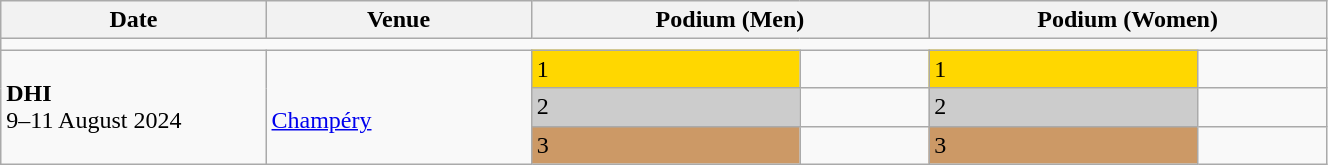<table class="wikitable" width=70%>
<tr>
<th>Date</th>
<th width=20%>Venue</th>
<th colspan=2 width=30%>Podium (Men)</th>
<th colspan=2 width=30%>Podium (Women)</th>
</tr>
<tr>
<td colspan=6></td>
</tr>
<tr>
<td rowspan=3><strong>DHI</strong> <br> 9–11 August 2024</td>
<td rowspan=3><br><a href='#'>Champéry</a></td>
<td bgcolor=FFD700>1</td>
<td></td>
<td bgcolor=FFD700>1</td>
<td></td>
</tr>
<tr>
<td bgcolor=CCCCCC>2</td>
<td></td>
<td bgcolor=CCCCCC>2</td>
<td></td>
</tr>
<tr>
<td bgcolor=CC9966>3</td>
<td></td>
<td bgcolor=CC9966>3</td>
<td></td>
</tr>
</table>
